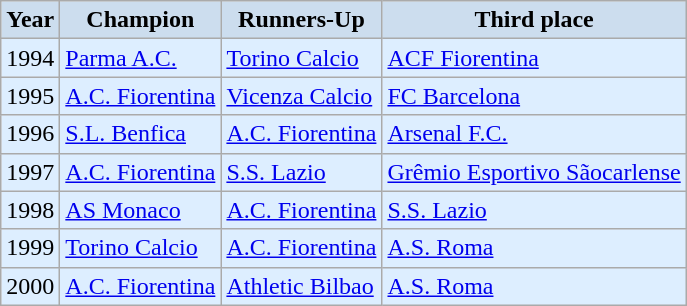<table class="wikitable">
<tr>
<th style="background:#CCDDEE;">Year</th>
<th style="background:#CCDDEE;">Champion</th>
<th style="background:#CCDDEE;">Runners-Up</th>
<th style="background:#CCDDEE;">Third place</th>
</tr>
<tr align="left" bgcolor=#DDEEFF>
<td>1994</td>
<td> <a href='#'>Parma A.C.</a></td>
<td> <a href='#'>Torino Calcio</a></td>
<td> <a href='#'>ACF Fiorentina</a></td>
</tr>
<tr align="left" bgcolor=#DDEEFF>
<td>1995</td>
<td> <a href='#'>A.C. Fiorentina</a></td>
<td> <a href='#'>Vicenza Calcio</a></td>
<td> <a href='#'>FC Barcelona</a></td>
</tr>
<tr align="left" bgcolor=#DDEEFF>
<td>1996</td>
<td> <a href='#'>S.L. Benfica</a></td>
<td> <a href='#'>A.C. Fiorentina</a></td>
<td> <a href='#'>Arsenal F.C.</a></td>
</tr>
<tr align="left" bgcolor=#DDEEFF>
<td>1997</td>
<td> <a href='#'>A.C. Fiorentina</a></td>
<td> <a href='#'>S.S. Lazio</a></td>
<td> <a href='#'>Grêmio Esportivo Sãocarlense</a></td>
</tr>
<tr align="left" bgcolor=#DDEEFF>
<td>1998</td>
<td> <a href='#'>AS Monaco</a></td>
<td> <a href='#'>A.C. Fiorentina</a></td>
<td> <a href='#'>S.S. Lazio</a></td>
</tr>
<tr align="left" bgcolor=#DDEEFF>
<td>1999</td>
<td> <a href='#'>Torino Calcio</a></td>
<td> <a href='#'>A.C. Fiorentina</a></td>
<td> <a href='#'>A.S. Roma</a></td>
</tr>
<tr align="left" bgcolor=#DDEEFF>
<td>2000</td>
<td> <a href='#'>A.C. Fiorentina</a></td>
<td> <a href='#'>Athletic Bilbao</a></td>
<td> <a href='#'>A.S. Roma</a></td>
</tr>
</table>
